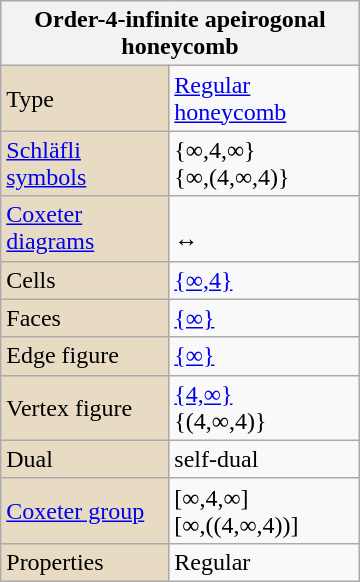<table class="wikitable" align="right" style="margin-left:10px" width=240>
<tr>
<th bgcolor=#e7dcc3 colspan=2>Order-4-infinite apeirogonal honeycomb</th>
</tr>
<tr>
<td bgcolor=#e7dcc3>Type</td>
<td><a href='#'>Regular honeycomb</a></td>
</tr>
<tr>
<td bgcolor=#e7dcc3><a href='#'>Schläfli symbols</a></td>
<td>{∞,4,∞}<br>{∞,(4,∞,4)}</td>
</tr>
<tr>
<td bgcolor=#e7dcc3><a href='#'>Coxeter diagrams</a></td>
<td><br> ↔ </td>
</tr>
<tr>
<td bgcolor=#e7dcc3>Cells</td>
<td><a href='#'>{∞,4}</a> </td>
</tr>
<tr>
<td bgcolor=#e7dcc3>Faces</td>
<td><a href='#'>{∞}</a></td>
</tr>
<tr>
<td bgcolor=#e7dcc3>Edge figure</td>
<td><a href='#'>{∞}</a></td>
</tr>
<tr>
<td bgcolor=#e7dcc3>Vertex figure</td>
<td> <a href='#'>{4,∞}</a><br> {(4,∞,4)}</td>
</tr>
<tr>
<td bgcolor=#e7dcc3>Dual</td>
<td>self-dual</td>
</tr>
<tr>
<td bgcolor=#e7dcc3><a href='#'>Coxeter group</a></td>
<td>[∞,4,∞]<br>[∞,((4,∞,4))]</td>
</tr>
<tr>
<td bgcolor=#e7dcc3>Properties</td>
<td>Regular</td>
</tr>
</table>
